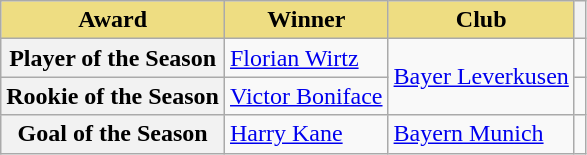<table class="wikitable">
<tr>
<th style="background-color: #eedd82">Award</th>
<th style="background-color: #eedd82">Winner</th>
<th style="background-color: #eedd82">Club</th>
<th></th>
</tr>
<tr>
<th>Player of the Season</th>
<td> <a href='#'>Florian Wirtz</a></td>
<td rowspan="2"><a href='#'>Bayer Leverkusen</a></td>
<td></td>
</tr>
<tr>
<th>Rookie of the Season</th>
<td> <a href='#'>Victor Boniface</a></td>
<td></td>
</tr>
<tr>
<th>Goal of the Season</th>
<td> <a href='#'>Harry Kane</a></td>
<td><a href='#'>Bayern Munich</a></td>
<td></td>
</tr>
</table>
